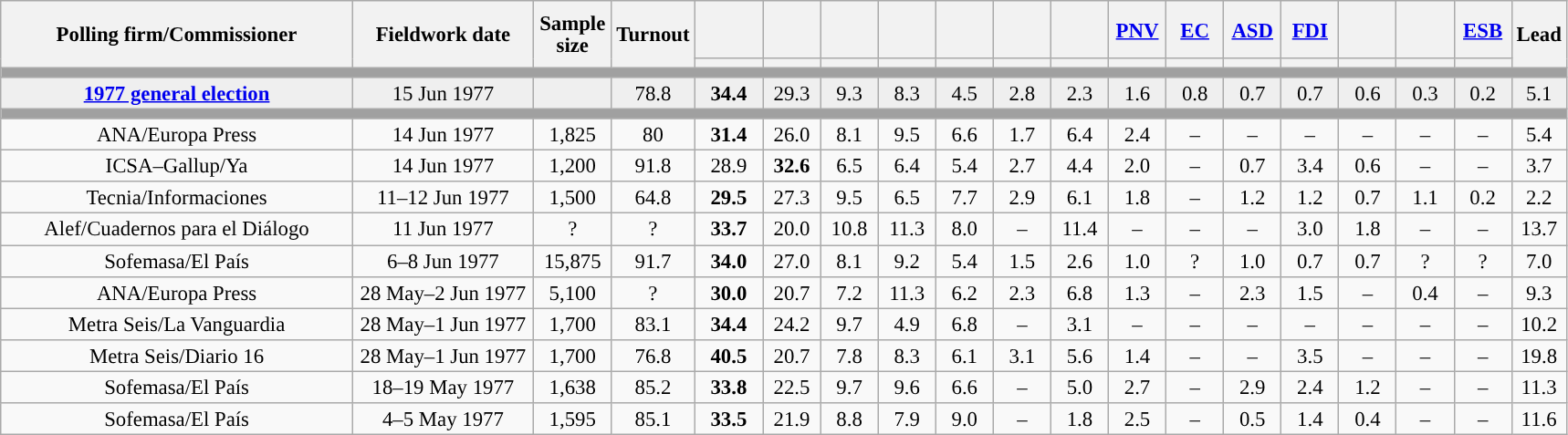<table class="wikitable collapsible" style="text-align:center; font-size:95%; line-height:16px;">
<tr style="height:42px;">
<th style="width:250px;" rowspan="2">Polling firm/Commissioner</th>
<th style="width:125px;" rowspan="2">Fieldwork date</th>
<th style="width:50px;" rowspan="2">Sample size</th>
<th style="width:45px;" rowspan="2">Turnout</th>
<th style="width:43px;"></th>
<th style="width:35px;"></th>
<th style="width:35px;"></th>
<th style="width:35px;"></th>
<th style="width:35px;"></th>
<th style="width:35px;"></th>
<th style="width:35px;"></th>
<th style="width:35px;"><a href='#'>PNV</a></th>
<th style="width:35px;"><a href='#'>EC</a></th>
<th style="width:35px;"><a href='#'>ASD</a></th>
<th style="width:35px;"><a href='#'>FDI</a></th>
<th style="width:35px;"></th>
<th style="width:35px;"></th>
<th style="width:35px;"><a href='#'>ESB</a></th>
<th style="width:30px;" rowspan="2">Lead</th>
</tr>
<tr>
<th style="color:inherit;background:"></th>
<th style="color:inherit;background:"></th>
<th style="color:inherit;background:"></th>
<th style="color:inherit;background:"></th>
<th style="color:inherit;background:"></th>
<th style="color:inherit;background:"></th>
<th style="color:inherit;background:"></th>
<th style="color:inherit;background:"></th>
<th style="color:inherit;background:"></th>
<th style="color:inherit;background:"></th>
<th style="color:inherit;background:"></th>
<th style="color:inherit;background:"></th>
<th style="color:inherit;background:"></th>
<th style="color:inherit;background:"></th>
</tr>
<tr>
<td colspan="19" style="background:#A0A0A0"></td>
</tr>
<tr style="background:#EFEFEF;">
<td><strong><a href='#'>1977 general election</a></strong></td>
<td>15 Jun 1977</td>
<td></td>
<td>78.8</td>
<td><strong>34.4</strong><br></td>
<td>29.3<br></td>
<td>9.3<br></td>
<td>8.3<br></td>
<td>4.5<br></td>
<td>2.8<br></td>
<td>2.3<br></td>
<td>1.6<br></td>
<td>0.8<br></td>
<td>0.7<br></td>
<td>0.7<br></td>
<td>0.6<br></td>
<td>0.3<br></td>
<td>0.2<br></td>
<td style="background:">5.1</td>
</tr>
<tr>
<td colspan="19" style="background:#A0A0A0"></td>
</tr>
<tr>
<td>ANA/Europa Press</td>
<td>14 Jun 1977</td>
<td>1,825</td>
<td>80</td>
<td><strong>31.4</strong><br></td>
<td>26.0<br></td>
<td>8.1<br></td>
<td>9.5<br></td>
<td>6.6<br></td>
<td>1.7<br></td>
<td>6.4<br></td>
<td>2.4<br></td>
<td>–</td>
<td>–</td>
<td>–</td>
<td>–</td>
<td>–</td>
<td>–</td>
<td style="background:">5.4</td>
</tr>
<tr>
<td>ICSA–Gallup/Ya</td>
<td>14 Jun 1977</td>
<td>1,200</td>
<td>91.8</td>
<td>28.9</td>
<td><strong>32.6</strong></td>
<td>6.5</td>
<td>6.4</td>
<td>5.4</td>
<td>2.7</td>
<td>4.4</td>
<td>2.0</td>
<td>–</td>
<td>0.7</td>
<td>3.4</td>
<td>0.6</td>
<td>–</td>
<td>–</td>
<td style="background:">3.7</td>
</tr>
<tr>
<td>Tecnia/Informaciones</td>
<td>11–12 Jun 1977</td>
<td>1,500</td>
<td>64.8</td>
<td><strong>29.5</strong></td>
<td>27.3</td>
<td>9.5</td>
<td>6.5</td>
<td>7.7</td>
<td>2.9</td>
<td>6.1</td>
<td>1.8</td>
<td>–</td>
<td>1.2</td>
<td>1.2</td>
<td>0.7</td>
<td>1.1</td>
<td>0.2</td>
<td style="background:">2.2</td>
</tr>
<tr>
<td>Alef/Cuadernos para el Diálogo</td>
<td>11 Jun 1977</td>
<td>?</td>
<td>?</td>
<td><strong>33.7</strong></td>
<td>20.0</td>
<td>10.8</td>
<td>11.3</td>
<td>8.0</td>
<td>–</td>
<td>11.4</td>
<td>–</td>
<td>–</td>
<td>–</td>
<td>3.0</td>
<td>1.8</td>
<td>–</td>
<td>–</td>
<td style="background:">13.7</td>
</tr>
<tr>
<td>Sofemasa/El País</td>
<td>6–8 Jun 1977</td>
<td>15,875</td>
<td>91.7</td>
<td><strong>34.0</strong><br></td>
<td>27.0<br></td>
<td>8.1<br></td>
<td>9.2<br></td>
<td>5.4<br></td>
<td>1.5<br></td>
<td>2.6<br></td>
<td>1.0<br></td>
<td>?<br></td>
<td>1.0<br></td>
<td>0.7<br></td>
<td>0.7<br></td>
<td>?<br></td>
<td>?<br></td>
<td style="background:">7.0</td>
</tr>
<tr>
<td>ANA/Europa Press</td>
<td>28 May–2 Jun 1977</td>
<td>5,100</td>
<td>?</td>
<td><strong>30.0</strong><br></td>
<td>20.7<br></td>
<td>7.2<br></td>
<td>11.3<br></td>
<td>6.2<br></td>
<td>2.3<br></td>
<td>6.8<br></td>
<td>1.3<br></td>
<td>–</td>
<td>2.3<br></td>
<td>1.5<br></td>
<td>–</td>
<td>0.4<br></td>
<td>–</td>
<td style="background:">9.3</td>
</tr>
<tr>
<td>Metra Seis/La Vanguardia</td>
<td>28 May–1 Jun 1977</td>
<td>1,700</td>
<td>83.1</td>
<td><strong>34.4</strong></td>
<td>24.2</td>
<td>9.7</td>
<td>4.9</td>
<td>6.8</td>
<td>–</td>
<td>3.1</td>
<td>–</td>
<td>–</td>
<td>–</td>
<td>–</td>
<td>–</td>
<td>–</td>
<td>–</td>
<td style="background:">10.2</td>
</tr>
<tr>
<td>Metra Seis/Diario 16</td>
<td>28 May–1 Jun 1977</td>
<td>1,700</td>
<td>76.8</td>
<td><strong>40.5</strong></td>
<td>20.7</td>
<td>7.8</td>
<td>8.3</td>
<td>6.1</td>
<td>3.1</td>
<td>5.6</td>
<td>1.4</td>
<td>–</td>
<td>–</td>
<td>3.5</td>
<td>–</td>
<td>–</td>
<td>–</td>
<td style="background:">19.8</td>
</tr>
<tr>
<td>Sofemasa/El País</td>
<td>18–19 May 1977</td>
<td>1,638</td>
<td>85.2</td>
<td><strong>33.8</strong></td>
<td>22.5</td>
<td>9.7</td>
<td>9.6</td>
<td>6.6</td>
<td>–</td>
<td>5.0</td>
<td>2.7</td>
<td>–</td>
<td>2.9</td>
<td>2.4</td>
<td>1.2</td>
<td>–</td>
<td>–</td>
<td style="background:">11.3</td>
</tr>
<tr>
<td>Sofemasa/El País</td>
<td>4–5 May 1977</td>
<td>1,595</td>
<td>85.1</td>
<td><strong>33.5</strong></td>
<td>21.9</td>
<td>8.8</td>
<td>7.9</td>
<td>9.0</td>
<td>–</td>
<td>1.8</td>
<td>2.5</td>
<td>–</td>
<td>0.5</td>
<td>1.4</td>
<td>0.4</td>
<td>–</td>
<td>–</td>
<td style="background:">11.6</td>
</tr>
</table>
